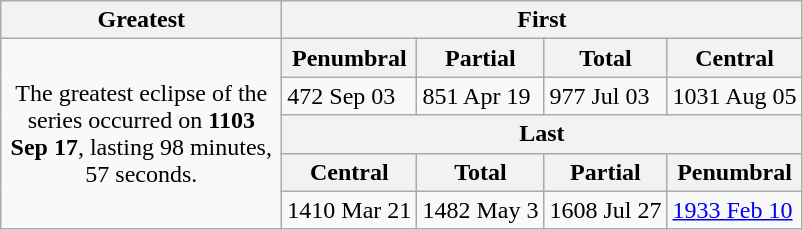<table class=wikitable>
<tr>
<th>Greatest</th>
<th colspan=4>First</th>
</tr>
<tr>
<td rowspan=6 width=180 align=center>The greatest eclipse of the series occurred on <strong>1103 Sep 17</strong>, lasting 98 minutes, 57 seconds.</td>
<th>Penumbral</th>
<th>Partial</th>
<th>Total</th>
<th>Central</th>
</tr>
<tr>
<td>472 Sep 03<br></td>
<td>851 Apr 19<br></td>
<td>977 Jul 03<br></td>
<td>1031 Aug 05<br></td>
</tr>
<tr>
<th colspan=4>Last</th>
</tr>
<tr>
<th>Central</th>
<th>Total</th>
<th>Partial</th>
<th>Penumbral</th>
</tr>
<tr>
<td>1410 Mar 21<br></td>
<td>1482 May 3<br></td>
<td>1608 Jul 27<br></td>
<td><a href='#'>1933 Feb 10</a><br></td>
</tr>
</table>
